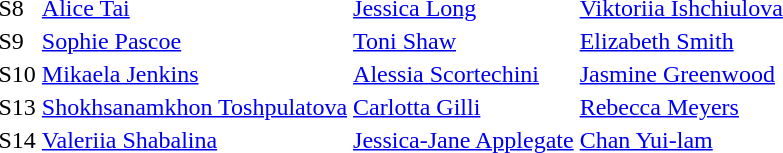<table>
<tr>
<td>S8</td>
<td><a href='#'>Alice Tai</a><br></td>
<td><a href='#'>Jessica Long</a><br></td>
<td><a href='#'>Viktoriia Ishchiulova</a><br></td>
</tr>
<tr>
<td>S9</td>
<td><a href='#'>Sophie Pascoe</a><br></td>
<td><a href='#'>Toni Shaw</a><br></td>
<td><a href='#'>Elizabeth Smith</a><br></td>
</tr>
<tr>
<td>S10</td>
<td><a href='#'>Mikaela Jenkins</a><br></td>
<td><a href='#'>Alessia Scortechini</a><br></td>
<td><a href='#'>Jasmine Greenwood</a><br></td>
</tr>
<tr>
<td>S13</td>
<td><a href='#'>Shokhsanamkhon Toshpulatova</a><br></td>
<td><a href='#'>Carlotta Gilli</a><br></td>
<td><a href='#'>Rebecca Meyers</a><br></td>
</tr>
<tr>
<td>S14</td>
<td><a href='#'>Valeriia Shabalina</a><br></td>
<td><a href='#'>Jessica-Jane Applegate</a><br></td>
<td><a href='#'>Chan Yui-lam</a><br></td>
</tr>
</table>
